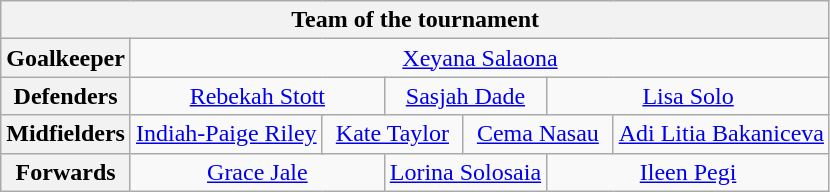<table class="wikitable" style="text-align:center">
<tr>
<th colspan="13">Team of the tournament</th>
</tr>
<tr>
<th>Goalkeeper</th>
<td colspan="12"> <a href='#'>Xeyana Salaona</a></td>
</tr>
<tr>
<th>Defenders</th>
<td colspan="4"> <a href='#'>Rebekah Stott</a></td>
<td colspan="4"> <a href='#'>Sasjah Dade</a></td>
<td colspan="4"> <a href='#'>Lisa Solo</a></td>
</tr>
<tr>
<th>Midfielders</th>
<td colspan="3"> <a href='#'>Indiah-Paige Riley</a></td>
<td colspan="3"> <a href='#'>Kate Taylor</a></td>
<td colspan="3"> <a href='#'>Cema Nasau</a></td>
<td colspan="3"> <a href='#'>Adi Litia Bakaniceva</a></td>
</tr>
<tr>
<th>Forwards</th>
<td colspan="4"> <a href='#'>Grace Jale</a></td>
<td colspan="4"> <a href='#'>Lorina Solosaia</a></td>
<td colspan="4"> <a href='#'>Ileen Pegi</a></td>
</tr>
</table>
